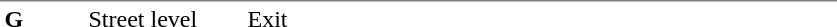<table table border=0 cellspacing=0 cellpadding=3>
<tr>
<td style="border-top:solid 1px gray;" width=50 valign=top><strong>G</strong></td>
<td style="border-top:solid 1px gray;" width=100 valign=top>Street level</td>
<td style="border-top:solid 1px gray;" width=390 valign=top>Exit</td>
</tr>
</table>
